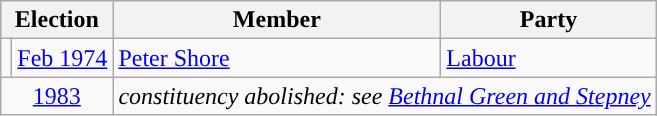<table class="wikitable">
<tr>
<th colspan="2">Election</th>
<th>Member</th>
<th>Party</th>
</tr>
<tr>
<td style="color:inherit;background-color: "></td>
<td><a href='#'>Feb 1974</a></td>
<td><a href='#'>Peter Shore</a></td>
<td><a href='#'>Labour</a></td>
</tr>
<tr>
<td colspan="2" align="center"><a href='#'>1983</a></td>
<td colspan="2"><em>constituency abolished: see <a href='#'>Bethnal Green and Stepney</a></em></td>
</tr>
</table>
